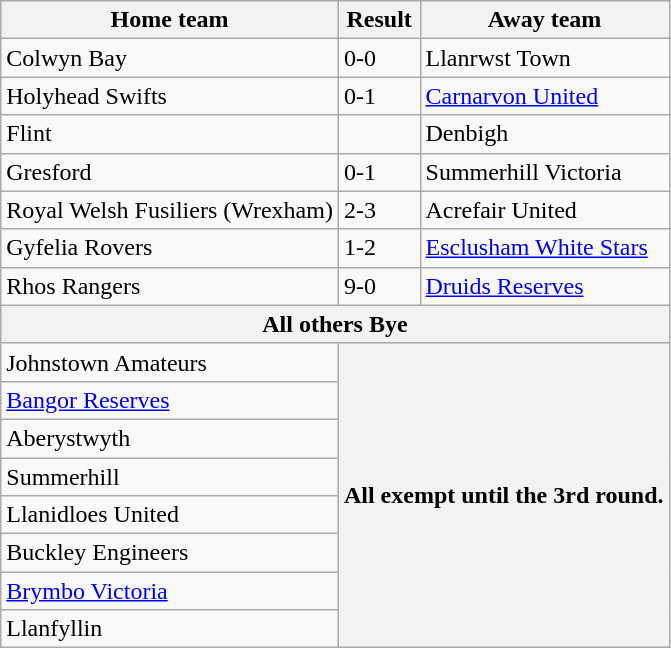<table class="wikitable">
<tr>
<th>Home team</th>
<th>Result</th>
<th>Away team</th>
</tr>
<tr>
<td>Colwyn Bay</td>
<td>0-0</td>
<td>Llanrwst Town</td>
</tr>
<tr>
<td>Holyhead Swifts</td>
<td>0-1</td>
<td><a href='#'>Carnarvon United</a></td>
</tr>
<tr>
<td>Flint</td>
<td></td>
<td>Denbigh</td>
</tr>
<tr>
<td>Gresford</td>
<td>0-1</td>
<td>Summerhill Victoria</td>
</tr>
<tr>
<td>Royal Welsh Fusiliers (Wrexham)</td>
<td>2-3</td>
<td>Acrefair United</td>
</tr>
<tr>
<td>Gyfelia Rovers</td>
<td>1-2</td>
<td><a href='#'>Esclusham White Stars</a></td>
</tr>
<tr>
<td>Rhos Rangers</td>
<td>9-0</td>
<td><a href='#'>Druids Reserves</a></td>
</tr>
<tr>
<th colspan="3">All others Bye</th>
</tr>
<tr>
<td>Johnstown Amateurs</td>
<th colspan="2" rowspan="8">All exempt until the 3rd round.</th>
</tr>
<tr>
<td><a href='#'>Bangor Reserves</a></td>
</tr>
<tr>
<td>Aberystwyth</td>
</tr>
<tr>
<td>Summerhill</td>
</tr>
<tr>
<td>Llanidloes United</td>
</tr>
<tr>
<td>Buckley Engineers</td>
</tr>
<tr>
<td><a href='#'>Brymbo Victoria</a></td>
</tr>
<tr>
<td>Llanfyllin</td>
</tr>
</table>
